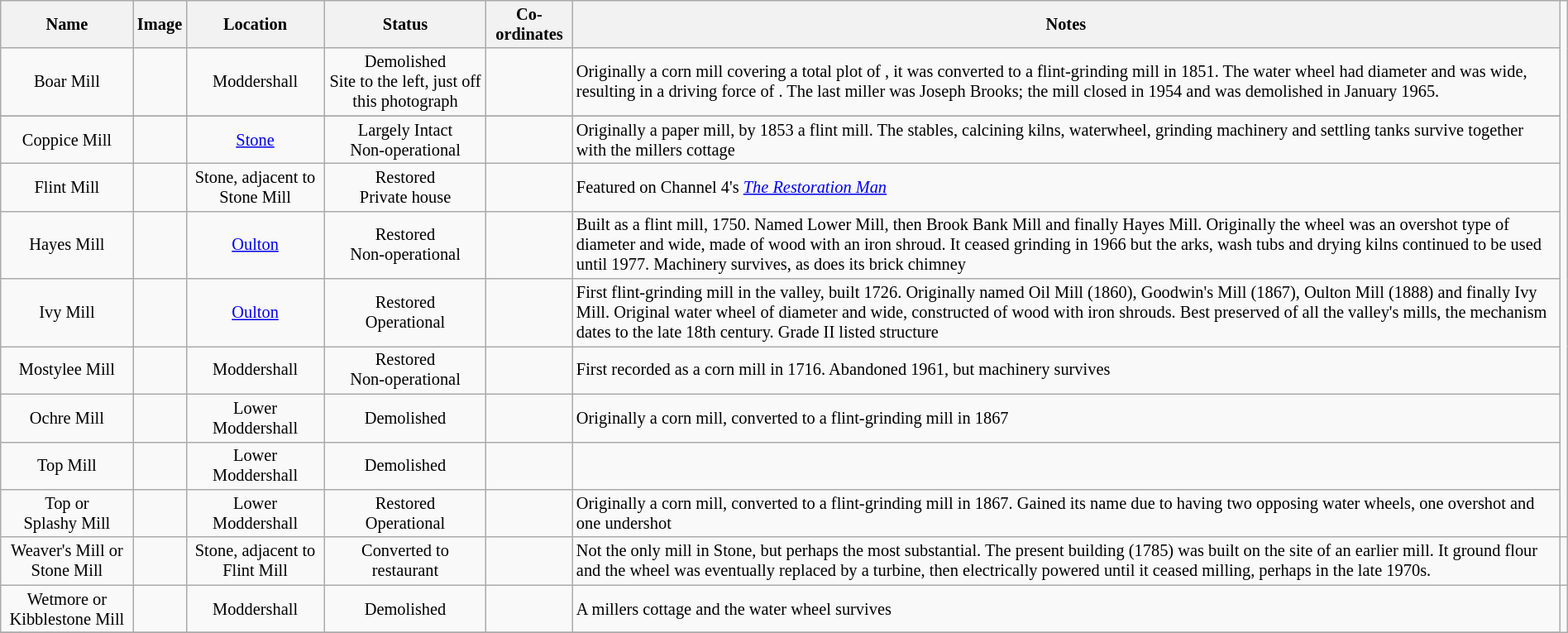<table class="wikitable sortable" style="margin:0.5em auto; font-size:85%;">
<tr>
<th>Name</th>
<th class="unsortable">Image</th>
<th>Location</th>
<th>Status</th>
<th>Co-ordinates</th>
<th class="unsortable">Notes</th>
</tr>
<tr>
<td style="text-align:center;">Boar Mill</td>
<td></td>
<td style="text-align:center;">Moddershall</td>
<td style="text-align:center;">Demolished<br>Site to the left, just off this photograph</td>
<td></td>
<td>Originally a corn mill covering a total plot of , it was converted to a flint-grinding mill in 1851. The water wheel had  diameter and was  wide, resulting in a driving force of . The last miller was Joseph Brooks; the mill closed in 1954 and was demolished in January 1965.</td>
</tr>
<tr>
</tr>
<tr>
<td style="text-align:center;">Coppice Mill</td>
<td></td>
<td style="text-align:center;"><a href='#'>Stone</a></td>
<td style="text-align:center;">Largely Intact <br> Non-operational</td>
<td></td>
<td>Originally a paper mill, by 1853 a flint mill. The stables, calcining kilns, waterwheel, grinding machinery and settling tanks survive together with the millers cottage</td>
</tr>
<tr>
<td style="text-align:center;">Flint Mill</td>
<td></td>
<td style="text-align:center;">Stone, adjacent to Stone Mill</td>
<td style="text-align:center;">Restored<br>Private house</td>
<td></td>
<td>Featured on Channel 4's <em><a href='#'>The Restoration Man</a></em></td>
</tr>
<tr>
<td style="text-align:center;">Hayes Mill</td>
<td></td>
<td style="text-align:center;"><a href='#'>Oulton</a></td>
<td style="text-align:center;">Restored<br>Non-operational</td>
<td></td>
<td>Built as a flint mill, 1750.  Named Lower Mill, then Brook Bank Mill and finally Hayes Mill. Originally the wheel was an overshot type of  diameter and  wide, made of wood with an iron shroud. It ceased grinding in 1966 but the arks, wash tubs and drying kilns continued to be used until 1977. Machinery survives, as does its brick chimney</td>
</tr>
<tr>
<td style="text-align:center;">Ivy Mill</td>
<td></td>
<td style="text-align:center;"><a href='#'>Oulton</a></td>
<td style="text-align:center;">Restored<br>Operational</td>
<td></td>
<td>First flint-grinding mill in the valley, built 1726. Originally named Oil Mill (1860), Goodwin's Mill (1867), Oulton Mill (1888) and finally Ivy Mill. Original water wheel of  diameter and  wide, constructed of wood with iron shrouds. Best preserved of all the valley's mills, the mechanism dates to the late 18th century. Grade II listed structure</td>
</tr>
<tr>
<td style="text-align:center;">Mostylee Mill</td>
<td></td>
<td style="text-align:center;">Moddershall</td>
<td style="text-align:center;">Restored<br>Non-operational</td>
<td></td>
<td>First recorded as a corn mill in 1716. Abandoned 1961, but machinery survives</td>
</tr>
<tr>
<td style="text-align:center;">Ochre Mill</td>
<td></td>
<td style="text-align:center;">Lower Moddershall</td>
<td style="text-align:center;">Demolished</td>
<td></td>
<td>Originally a corn mill, converted to a flint-grinding mill in 1867</td>
</tr>
<tr>
<td style="text-align:center;">Top Mill</td>
<td></td>
<td style="text-align:center;">Lower Moddershall</td>
<td style="text-align:center;">Demolished</td>
<td></td>
<td></td>
</tr>
<tr>
<td style="text-align:center;">Top or<br>Splashy Mill</td>
<td></td>
<td style="text-align:center;">Lower Moddershall</td>
<td style="text-align:center;">Restored<br>Operational</td>
<td></td>
<td>Originally a corn mill, converted to a flint-grinding mill in 1867. Gained its name due to having two opposing water wheels, one overshot and one undershot</td>
</tr>
<tr>
<td style="text-align:center;">Weaver's Mill or Stone Mill</td>
<td></td>
<td style="text-align:center;">Stone, adjacent to Flint Mill</td>
<td style="text-align:center;">Converted to restaurant</td>
<td></td>
<td>Not the only mill in Stone, but perhaps the most substantial.  The present building (1785) was built on the site of an earlier mill.  It ground flour and the wheel was eventually replaced by a turbine, then electrically powered until it ceased milling, perhaps in the late 1970s.</td>
<td></td>
</tr>
<tr>
<td style="text-align:center;">Wetmore or<br>Kibblestone Mill</td>
<td></td>
<td style="text-align:center;">Moddershall</td>
<td style="text-align:center;">Demolished</td>
<td></td>
<td>A millers cottage and the water wheel survives</td>
</tr>
<tr>
</tr>
</table>
